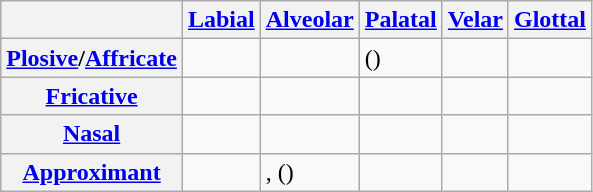<table class="wikitable">
<tr>
<th></th>
<th><a href='#'>Labial</a></th>
<th><a href='#'>Alveolar</a></th>
<th><a href='#'>Palatal</a></th>
<th><a href='#'>Velar</a></th>
<th><a href='#'>Glottal</a></th>
</tr>
<tr>
<th><a href='#'>Plosive</a>/<a href='#'>Affricate</a></th>
<td> </td>
<td> </td>
<td>()</td>
<td> </td>
<td></td>
</tr>
<tr>
<th><a href='#'>Fricative</a></th>
<td></td>
<td></td>
<td></td>
<td></td>
<td></td>
</tr>
<tr>
<th><a href='#'>Nasal</a></th>
<td></td>
<td></td>
<td></td>
<td></td>
<td></td>
</tr>
<tr>
<th><a href='#'>Approximant</a></th>
<td></td>
<td>, ()</td>
<td></td>
<td></td>
<td></td>
</tr>
</table>
